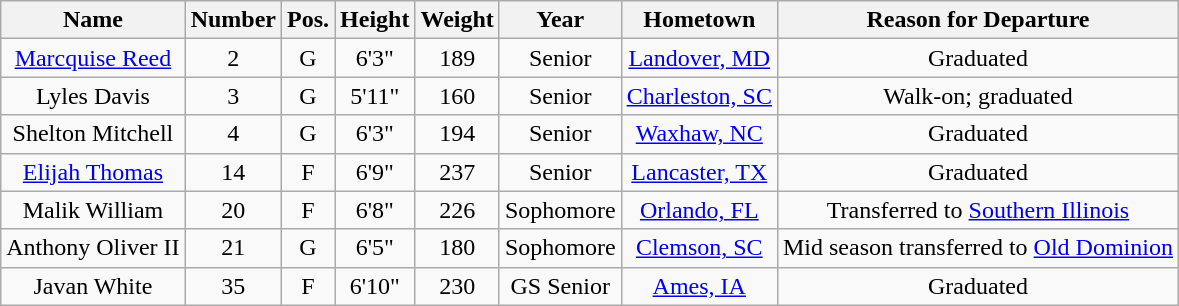<table class="wikitable sortable" border="1" style="text-align: center;">
<tr>
<th>Name</th>
<th>Number</th>
<th>Pos.</th>
<th>Height</th>
<th>Weight</th>
<th>Year</th>
<th>Hometown</th>
<th class="unsortable">Reason for Departure</th>
</tr>
<tr>
<td><a href='#'>Marcquise Reed</a></td>
<td>2</td>
<td>G</td>
<td>6'3"</td>
<td>189</td>
<td> Senior</td>
<td><a href='#'>Landover, MD</a></td>
<td>Graduated</td>
</tr>
<tr>
<td>Lyles Davis</td>
<td>3</td>
<td>G</td>
<td>5'11"</td>
<td>160</td>
<td>Senior</td>
<td><a href='#'>Charleston, SC</a></td>
<td>Walk-on; graduated</td>
</tr>
<tr>
<td>Shelton Mitchell</td>
<td>4</td>
<td>G</td>
<td>6'3"</td>
<td>194</td>
<td> Senior</td>
<td><a href='#'>Waxhaw, NC</a></td>
<td>Graduated</td>
</tr>
<tr>
<td><a href='#'>Elijah Thomas</a></td>
<td>14</td>
<td>F</td>
<td>6'9"</td>
<td>237</td>
<td>Senior</td>
<td><a href='#'>Lancaster, TX</a></td>
<td>Graduated</td>
</tr>
<tr>
<td>Malik William</td>
<td>20</td>
<td>F</td>
<td>6'8"</td>
<td>226</td>
<td>Sophomore</td>
<td><a href='#'>Orlando, FL</a></td>
<td>Transferred to <a href='#'>Southern Illinois</a></td>
</tr>
<tr>
<td>Anthony Oliver II</td>
<td>21</td>
<td>G</td>
<td>6'5"</td>
<td>180</td>
<td> Sophomore</td>
<td><a href='#'>Clemson, SC</a></td>
<td>Mid season transferred to <a href='#'>Old Dominion</a></td>
</tr>
<tr>
<td>Javan White</td>
<td>35</td>
<td>F</td>
<td>6'10"</td>
<td>230</td>
<td>GS Senior</td>
<td><a href='#'>Ames, IA</a></td>
<td>Graduated</td>
</tr>
</table>
